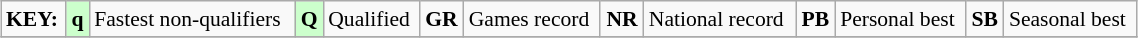<table class="wikitable" style="margin:0.5em auto; font-size:90%;position:relative;" width=60%>
<tr>
<td><strong>KEY:</strong></td>
<td bgcolor=ccffcc align=center><strong>q</strong></td>
<td>Fastest non-qualifiers</td>
<td bgcolor=ccffcc align=center><strong>Q</strong></td>
<td>Qualified</td>
<td align=center><strong>GR</strong></td>
<td>Games record</td>
<td align=center><strong>NR</strong></td>
<td>National record</td>
<td align=center><strong>PB</strong></td>
<td>Personal best</td>
<td align=center><strong>SB</strong></td>
<td>Seasonal best</td>
</tr>
<tr>
</tr>
</table>
